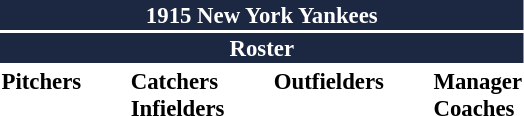<table class="toccolours" style="font-size: 95%;">
<tr>
<th colspan="10" style="background-color: #1c2841; color: white; text-align: center;">1915 New York Yankees</th>
</tr>
<tr>
<td colspan="10" style="background-color: #1c2841; color: white; text-align: center;"><strong>Roster</strong></td>
</tr>
<tr>
<td valign="top"><strong>Pitchers</strong><br>















</td>
<td width="25px"></td>
<td valign="top"><strong>Catchers</strong><br>





<strong>Infielders</strong>





</td>
<td width="25px"></td>
<td valign="top"><strong>Outfielders</strong><br>









</td>
<td width="25px"></td>
<td valign="top"><strong>Manager</strong><br>
<strong>Coaches</strong>
</td>
</tr>
</table>
